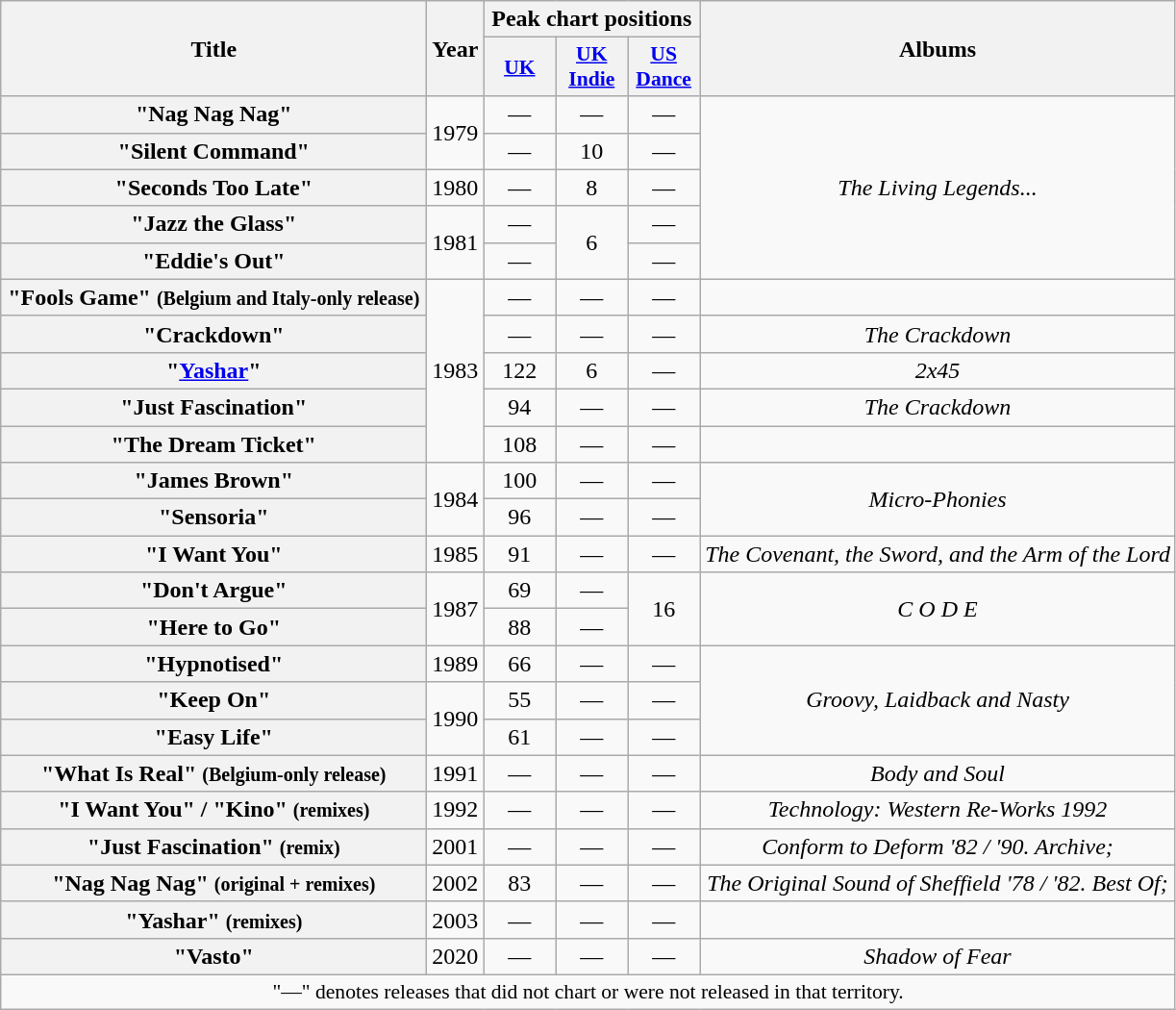<table class="wikitable plainrowheaders" style="text-align:center;">
<tr>
<th rowspan="2" scope="col" style="width:18em;">Title</th>
<th rowspan="2" scope="col" style="width:2em;">Year</th>
<th colspan="3" scope="col">Peak chart positions</th>
<th rowspan="2">Albums</th>
</tr>
<tr>
<th scope="col" style="width:3em;font-size:90%;"><a href='#'>UK</a><br></th>
<th scope="col" style="width:3em;font-size:90%;"><a href='#'>UK<br>Indie</a><br></th>
<th scope="col" style="width:3em;font-size:90%;"><a href='#'>US<br>Dance</a><br></th>
</tr>
<tr>
<th scope="row">"Nag Nag Nag"</th>
<td rowspan="2">1979</td>
<td align="center">—</td>
<td align="center">—</td>
<td align="center">—</td>
<td rowspan="5"><em>The Living Legends...</em></td>
</tr>
<tr>
<th scope="row">"Silent Command"</th>
<td align="center">—</td>
<td align="center">10</td>
<td align="center">—</td>
</tr>
<tr>
<th scope="row">"Seconds Too Late"</th>
<td>1980</td>
<td align="center">—</td>
<td align="center">8</td>
<td>—</td>
</tr>
<tr>
<th scope="row">"Jazz the Glass"</th>
<td rowspan="2">1981</td>
<td align="center">—</td>
<td rowspan="2" align="center">6</td>
<td align="center">—</td>
</tr>
<tr>
<th scope="row">"Eddie's Out"</th>
<td align="center">—</td>
<td align="center">—</td>
</tr>
<tr>
<th scope="row">"Fools Game" <small>(Belgium and Italy-only release)</small></th>
<td rowspan="5">1983</td>
<td align="center">—</td>
<td align="center">—</td>
<td align="center">—</td>
<td></td>
</tr>
<tr>
<th scope="row">"Crackdown"</th>
<td align="center">—</td>
<td align="center">—</td>
<td align="center">—</td>
<td><em>The Crackdown</em></td>
</tr>
<tr>
<th scope="row">"<a href='#'>Yashar</a>"</th>
<td align="center">122</td>
<td align="center">6</td>
<td align="center">—</td>
<td><em>2x45</em></td>
</tr>
<tr>
<th scope="row">"Just Fascination"</th>
<td align="center">94</td>
<td align="center">—</td>
<td align="center">—</td>
<td><em>The Crackdown</em></td>
</tr>
<tr>
<th scope="row">"The Dream Ticket"</th>
<td align="center">108</td>
<td align="center">—</td>
<td align="center">—</td>
<td></td>
</tr>
<tr>
<th scope="row">"James Brown"</th>
<td rowspan="2">1984</td>
<td align="center">100</td>
<td align="center">—</td>
<td align="center">—</td>
<td rowspan="2"><em>Micro-Phonies</em></td>
</tr>
<tr>
<th scope="row">"Sensoria"</th>
<td align="center">96</td>
<td align="center">—</td>
<td align="center">—</td>
</tr>
<tr>
<th scope="row">"I Want You"</th>
<td>1985</td>
<td align="center">91</td>
<td align="center">—</td>
<td align="center">—</td>
<td><em>The Covenant, the Sword, and the Arm of the Lord</em></td>
</tr>
<tr>
<th scope="row">"Don't Argue"</th>
<td rowspan="2">1987</td>
<td align="center">69</td>
<td align="center">—</td>
<td rowspan="2" align="center">16</td>
<td rowspan="2"><em>C O D E</em></td>
</tr>
<tr>
<th scope="row">"Here to Go"</th>
<td align="center">88</td>
<td align="center">—</td>
</tr>
<tr>
<th scope="row">"Hypnotised"</th>
<td>1989</td>
<td>66</td>
<td>—</td>
<td>—</td>
<td rowspan="3"><em>Groovy, Laidback and Nasty</em></td>
</tr>
<tr>
<th scope="row">"Keep On"</th>
<td rowspan="2">1990</td>
<td>55</td>
<td>—</td>
<td>—</td>
</tr>
<tr>
<th scope="row">"Easy Life"</th>
<td>61</td>
<td>—</td>
<td>—</td>
</tr>
<tr>
<th scope="row">"What Is Real" <small>(Belgium-only release)</small></th>
<td>1991</td>
<td>—</td>
<td>—</td>
<td>—</td>
<td><em>Body and Soul</em></td>
</tr>
<tr>
<th scope="row">"I Want You" / "Kino" <small>(remixes)</small></th>
<td>1992</td>
<td>—</td>
<td>—</td>
<td>—</td>
<td><em>Technology: Western Re-Works 1992</em></td>
</tr>
<tr>
<th scope="row">"Just Fascination" <small>(remix)</small></th>
<td>2001</td>
<td>—</td>
<td>—</td>
<td>—</td>
<td><em>Conform to Deform '82 / '90. Archive;</em></td>
</tr>
<tr>
<th scope="row">"Nag Nag Nag" <small>(original + remixes)</small></th>
<td>2002</td>
<td>83</td>
<td>—</td>
<td>—</td>
<td><em>The Original Sound of Sheffield '78 / '82. Best Of;</em></td>
</tr>
<tr>
<th scope="row">"Yashar" <small>(remixes)</small></th>
<td>2003</td>
<td>—</td>
<td>—</td>
<td>—</td>
<td></td>
</tr>
<tr>
<th scope="row">"Vasto"</th>
<td>2020</td>
<td>—</td>
<td>—</td>
<td>—</td>
<td><em>Shadow of Fear</em></td>
</tr>
<tr>
<td colspan="6" style="font-size:90%">"—" denotes releases that did not chart or were not released in that territory.</td>
</tr>
</table>
